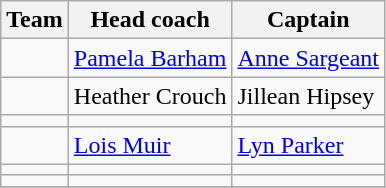<table class="wikitable collapsible">
<tr>
<th>Team</th>
<th>Head coach</th>
<th>Captain</th>
</tr>
<tr>
<td></td>
<td><a href='#'>Pamela Barham</a></td>
<td><a href='#'>Anne Sargeant</a></td>
</tr>
<tr>
<td></td>
<td>Heather Crouch</td>
<td>Jillean Hipsey</td>
</tr>
<tr>
<td></td>
<td></td>
<td></td>
</tr>
<tr>
<td></td>
<td><a href='#'>Lois Muir</a></td>
<td><a href='#'>Lyn Parker</a></td>
</tr>
<tr>
<td></td>
<td></td>
<td></td>
</tr>
<tr>
<td></td>
<td></td>
<td></td>
</tr>
<tr>
</tr>
</table>
